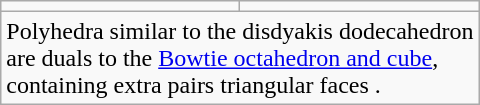<table class=wikitable align=right width=320>
<tr>
<td></td>
<td></td>
</tr>
<tr>
<td colspan=2>Polyhedra similar to the disdyakis dodecahedron are duals to the <a href='#'>Bowtie octahedron and cube</a>, containing extra pairs triangular faces .</td>
</tr>
</table>
